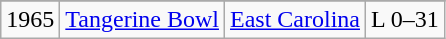<table class="wikitable">
<tr>
</tr>
<tr>
<td>1965</td>
<td><a href='#'>Tangerine Bowl</a></td>
<td><a href='#'>East Carolina</a></td>
<td>L 0–31</td>
</tr>
</table>
